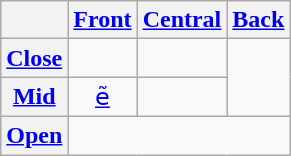<table class="wikitable" style="text-align: center;">
<tr>
<th></th>
<th><a href='#'>Front</a></th>
<th><a href='#'>Central</a></th>
<th><a href='#'>Back</a></th>
</tr>
<tr>
<th><a href='#'>Close</a></th>
<td></td>
<td></td>
<td rowspan="2"></td>
</tr>
<tr>
<th><a href='#'>Mid</a></th>
<td><a href='#'>ẽ</a></td>
</tr>
<tr>
<th><a href='#'>Open</a></th>
<td colspan="3"></td>
</tr>
</table>
